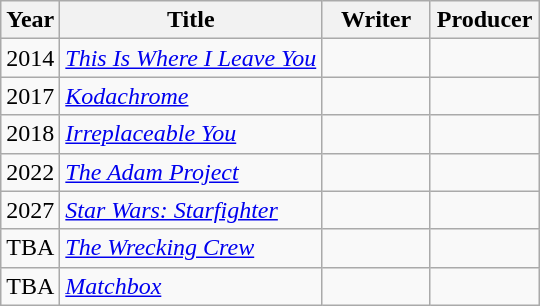<table class="wikitable">
<tr>
<th>Year</th>
<th>Title</th>
<th width=65>Writer</th>
<th width=65>Producer</th>
</tr>
<tr>
<td>2014</td>
<td><em><a href='#'>This Is Where I Leave You</a></em></td>
<td></td>
<td></td>
</tr>
<tr>
<td>2017</td>
<td><em><a href='#'>Kodachrome</a></em></td>
<td></td>
<td></td>
</tr>
<tr>
<td>2018</td>
<td><em><a href='#'>Irreplaceable You</a></em></td>
<td></td>
<td></td>
</tr>
<tr>
<td>2022</td>
<td><em><a href='#'>The Adam Project</a></em></td>
<td></td>
<td></td>
</tr>
<tr>
<td>2027</td>
<td><em><a href='#'>Star Wars: Starfighter</a></em></td>
<td></td>
<td></td>
</tr>
<tr>
<td>TBA</td>
<td><em><a href='#'>The Wrecking Crew</a></em></td>
<td></td>
<td></td>
</tr>
<tr>
<td>TBA</td>
<td><em><a href='#'>Matchbox</a></em></td>
<td></td>
<td></td>
</tr>
</table>
